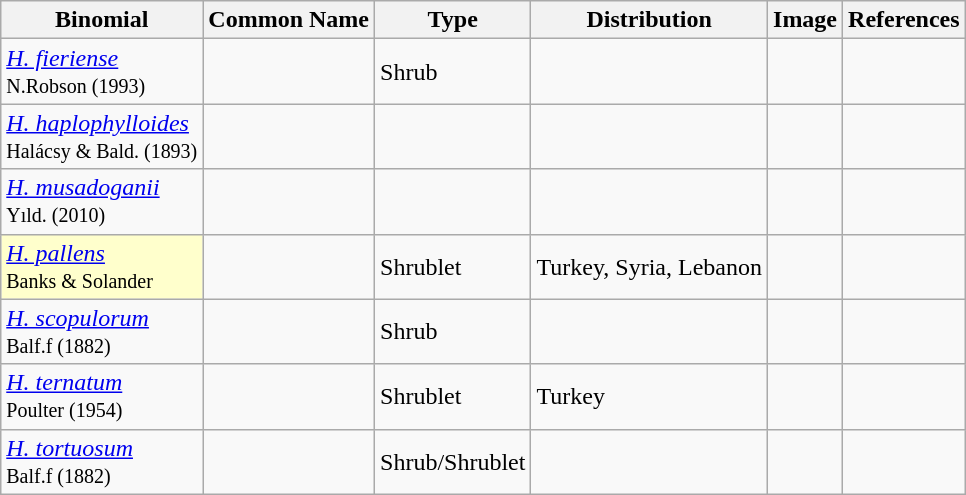<table class="wikitable mw-collapsible ">
<tr>
<th>Binomial</th>
<th>Common Name</th>
<th>Type</th>
<th>Distribution</th>
<th>Image</th>
<th>References</th>
</tr>
<tr>
<td><em><a href='#'>H. fieriense</a></em><br><small>N.Robson (1993)</small></td>
<td></td>
<td>Shrub</td>
<td></td>
<td></td>
<td></td>
</tr>
<tr>
<td><em><a href='#'>H. haplophylloides</a></em><br><small>Halácsy & Bald. (1893)</small></td>
<td></td>
<td></td>
<td></td>
<td></td>
<td></td>
</tr>
<tr>
<td><em><a href='#'>H. musadoganii</a></em><br><small>Yıld. (2010)</small></td>
<td></td>
<td></td>
<td></td>
<td></td>
<td></td>
</tr>
<tr>
<td scope="row" style="background:#FFFFCC;"><em><a href='#'>H. pallens</a></em><br><small>Banks & Solander</small></td>
<td></td>
<td>Shrublet</td>
<td>Turkey, Syria, Lebanon</td>
<td></td>
<td></td>
</tr>
<tr>
<td><em><a href='#'>H. scopulorum</a></em><br><small>Balf.f (1882)</small></td>
<td></td>
<td>Shrub</td>
<td></td>
<td></td>
<td></td>
</tr>
<tr>
<td><em><a href='#'>H. ternatum</a></em><br><small>Poulter (1954)</small></td>
<td></td>
<td>Shrublet</td>
<td>Turkey</td>
<td></td>
<td></td>
</tr>
<tr>
<td><em><a href='#'>H. tortuosum</a></em><br><small>Balf.f (1882)</small></td>
<td></td>
<td>Shrub/Shrublet</td>
<td></td>
<td></td>
<td></td>
</tr>
</table>
